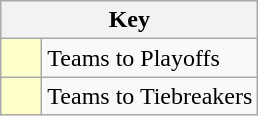<table class="wikitable" style="text-align: center;">
<tr>
<th colspan=2>Key</th>
</tr>
<tr>
<td style="background:#ffffcc; width:20px;"></td>
<td align=left>Teams to Playoffs</td>
</tr>
<tr>
<td style="background:#ffffcc; width:20px;"></td>
<td align=left>Teams to Tiebreakers</td>
</tr>
</table>
